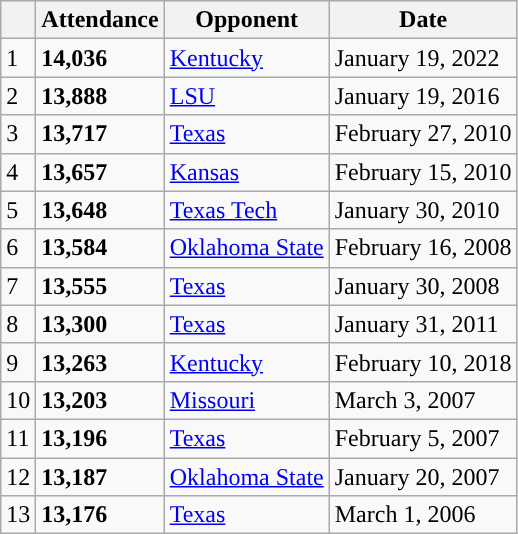<table class="wikitable">
<tr>
<th></th>
<th>Attendance</th>
<th>Opponent</th>
<th>Date</th>
</tr>
<tr>
<td>1</td>
<td><strong>14,036</strong></td>
<td><a href='#'>Kentucky</a></td>
<td>January 19, 2022</td>
</tr>
<tr>
<td>2</td>
<td><strong>13,888</strong></td>
<td><a href='#'>LSU</a></td>
<td>January 19, 2016</td>
</tr>
<tr>
<td>3</td>
<td><strong>13,717</strong></td>
<td><a href='#'>Texas</a></td>
<td>February 27, 2010</td>
</tr>
<tr>
<td>4</td>
<td><strong>13,657</strong></td>
<td><a href='#'>Kansas</a></td>
<td>February 15, 2010</td>
</tr>
<tr>
<td>5</td>
<td><strong>13,648</strong></td>
<td><a href='#'>Texas Tech</a></td>
<td>January 30, 2010</td>
</tr>
<tr>
<td>6</td>
<td><strong>13,584</strong></td>
<td><a href='#'>Oklahoma State</a></td>
<td>February 16, 2008</td>
</tr>
<tr>
<td>7</td>
<td><strong>13,555</strong></td>
<td><a href='#'>Texas</a></td>
<td>January 30, 2008</td>
</tr>
<tr>
<td>8</td>
<td><strong>13,300</strong></td>
<td><a href='#'>Texas</a></td>
<td>January 31, 2011</td>
</tr>
<tr>
<td>9</td>
<td><strong>13,263</strong></td>
<td><a href='#'>Kentucky</a></td>
<td>February 10, 2018</td>
</tr>
<tr>
<td>10</td>
<td><strong>13,203</strong></td>
<td><a href='#'>Missouri</a></td>
<td>March 3, 2007</td>
</tr>
<tr>
<td>11</td>
<td><strong>13,196</strong></td>
<td><a href='#'>Texas</a></td>
<td>February 5, 2007</td>
</tr>
<tr>
<td>12</td>
<td><strong>13,187</strong></td>
<td><a href='#'>Oklahoma State</a></td>
<td>January 20, 2007</td>
</tr>
<tr>
<td>13</td>
<td><strong>13,176</strong></td>
<td><a href='#'>Texas</a></td>
<td>March 1, 2006</td>
</tr>
</table>
